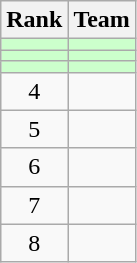<table class="wikitable">
<tr>
<th>Rank</th>
<th>Team</th>
</tr>
<tr bgcolor=ccffcc>
<td align=center></td>
<td></td>
</tr>
<tr bgcolor=ccffcc>
<td align=center></td>
<td></td>
</tr>
<tr bgcolor=ccffcc>
<td align=center></td>
<td></td>
</tr>
<tr>
<td align=center>4</td>
<td></td>
</tr>
<tr>
<td align=center>5</td>
<td></td>
</tr>
<tr>
<td align=center>6</td>
<td></td>
</tr>
<tr>
<td align=center>7</td>
<td></td>
</tr>
<tr>
<td align=center>8</td>
<td></td>
</tr>
</table>
